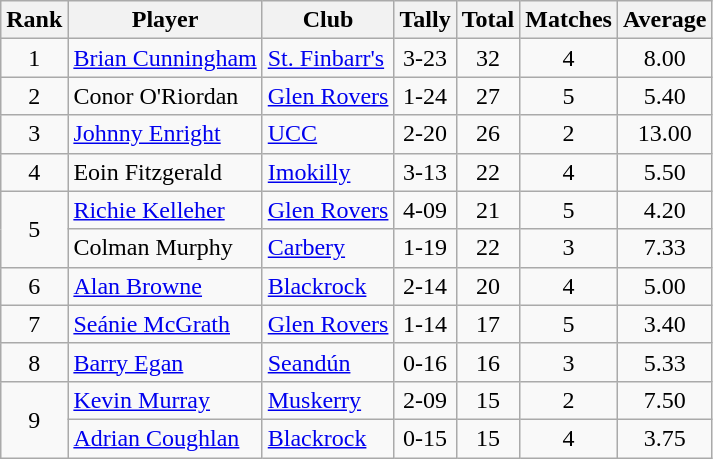<table class="wikitable">
<tr>
<th>Rank</th>
<th>Player</th>
<th>Club</th>
<th>Tally</th>
<th>Total</th>
<th>Matches</th>
<th>Average</th>
</tr>
<tr>
<td rowspan=1 align=center>1</td>
<td><a href='#'>Brian Cunningham</a></td>
<td><a href='#'>St. Finbarr's</a></td>
<td align=center>3-23</td>
<td align=center>32</td>
<td align=center>4</td>
<td align=center>8.00</td>
</tr>
<tr>
<td rowspan=1 align=center>2</td>
<td>Conor O'Riordan</td>
<td><a href='#'>Glen Rovers</a></td>
<td align=center>1-24</td>
<td align=center>27</td>
<td align=center>5</td>
<td align=center>5.40</td>
</tr>
<tr>
<td rowspan=1 align=center>3</td>
<td><a href='#'>Johnny Enright</a></td>
<td><a href='#'>UCC</a></td>
<td align=center>2-20</td>
<td align=center>26</td>
<td align=center>2</td>
<td align=center>13.00</td>
</tr>
<tr>
<td rowspan=1 align=center>4</td>
<td>Eoin Fitzgerald</td>
<td><a href='#'>Imokilly</a></td>
<td align=center>3-13</td>
<td align=center>22</td>
<td align=center>4</td>
<td align=center>5.50</td>
</tr>
<tr>
<td rowspan=2 align=center>5</td>
<td><a href='#'>Richie Kelleher</a></td>
<td><a href='#'>Glen Rovers</a></td>
<td align=center>4-09</td>
<td align=center>21</td>
<td align=center>5</td>
<td align=center>4.20</td>
</tr>
<tr>
<td>Colman Murphy</td>
<td><a href='#'>Carbery</a></td>
<td align=center>1-19</td>
<td align=center>22</td>
<td align=center>3</td>
<td align=center>7.33</td>
</tr>
<tr>
<td rowspan=1 align=center>6</td>
<td><a href='#'>Alan Browne</a></td>
<td><a href='#'>Blackrock</a></td>
<td align=center>2-14</td>
<td align=center>20</td>
<td align=center>4</td>
<td align=center>5.00</td>
</tr>
<tr>
<td rowspan=1 align=center>7</td>
<td><a href='#'>Seánie McGrath</a></td>
<td><a href='#'>Glen Rovers</a></td>
<td align=center>1-14</td>
<td align=center>17</td>
<td align=center>5</td>
<td align=center>3.40</td>
</tr>
<tr>
<td rowspan=1 align=center>8</td>
<td><a href='#'>Barry Egan</a></td>
<td><a href='#'>Seandún</a></td>
<td align=center>0-16</td>
<td align=center>16</td>
<td align=center>3</td>
<td align=center>5.33</td>
</tr>
<tr>
<td rowspan=2 align=center>9</td>
<td><a href='#'>Kevin Murray</a></td>
<td><a href='#'>Muskerry</a></td>
<td align=center>2-09</td>
<td align=center>15</td>
<td align=center>2</td>
<td align=center>7.50</td>
</tr>
<tr>
<td><a href='#'>Adrian Coughlan</a></td>
<td><a href='#'>Blackrock</a></td>
<td align=center>0-15</td>
<td align=center>15</td>
<td align=center>4</td>
<td align=center>3.75</td>
</tr>
</table>
